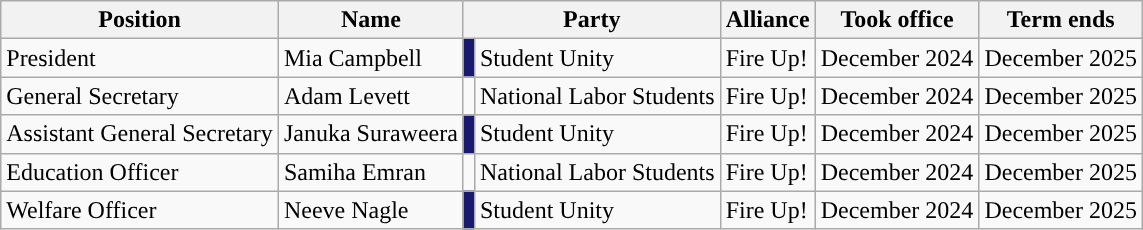<table class="sortable wikitable">
<tr>
<th>Position</th>
<th>Name</th>
<th colspan="2">Party</th>
<th>Alliance</th>
<th>Took office</th>
<th>Term ends</th>
</tr>
<tr>
<td>President</td>
<td>Mia Campbell</td>
<td style="background: #191970;"></td>
<td>Student Unity</td>
<td>Fire Up!</td>
<td>December 2024</td>
<td>December 2025</td>
</tr>
<tr>
<td>General Secretary</td>
<td>Adam Levett</td>
<td style="background: "></td>
<td>National Labor Students</td>
<td>Fire Up!</td>
<td>December 2024</td>
<td>December 2025</td>
</tr>
<tr>
<td>Assistant General Secretary</td>
<td>Januka Suraweera</td>
<td style="background: #191970;"></td>
<td>Student Unity</td>
<td>Fire Up!</td>
<td>December 2024</td>
<td>December 2025</td>
</tr>
<tr>
<td>Education Officer</td>
<td>Samiha Emran</td>
<td style="background: "></td>
<td>National Labor Students</td>
<td>Fire Up!</td>
<td>December 2024</td>
<td>December 2025</td>
</tr>
<tr>
<td>Welfare Officer</td>
<td>Neeve Nagle</td>
<td style="background: #191970;"></td>
<td>Student Unity</td>
<td>Fire Up!</td>
<td>December 2024</td>
<td>December 2025</td>
</tr>
</table>
